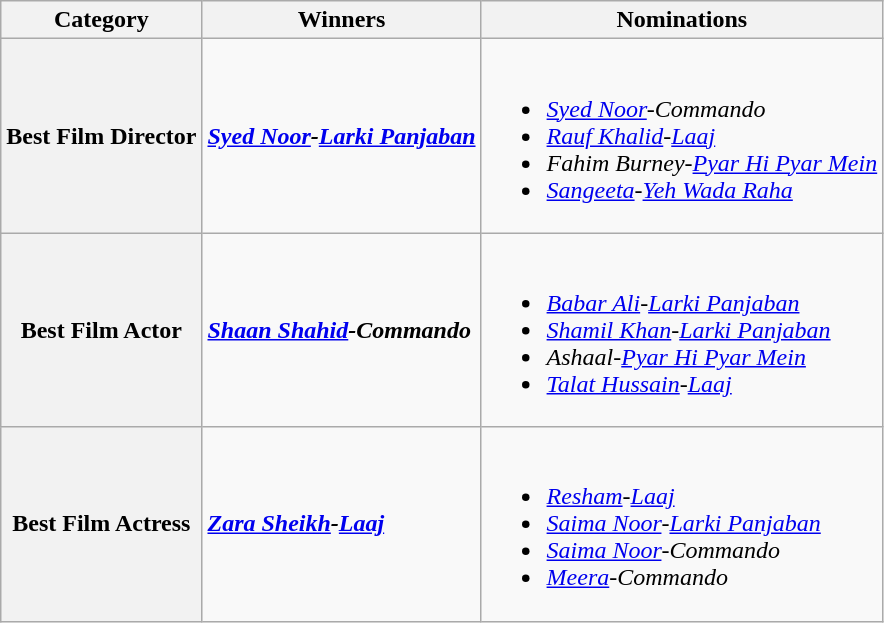<table class="wikitable style">
<tr>
<th>Category</th>
<th>Winners</th>
<th>Nominations</th>
</tr>
<tr>
<th><strong>Best Film Director</strong></th>
<td><strong><em><a href='#'>Syed Noor</a>-<a href='#'>Larki Panjaban</a></em></strong></td>
<td><br><ul><li><em><a href='#'>Syed Noor</a>-Commando</em></li><li><em><a href='#'>Rauf Khalid</a>-<a href='#'>Laaj</a></em></li><li><em>Fahim Burney-<a href='#'>Pyar Hi Pyar Mein</a></em></li><li><em><a href='#'>Sangeeta</a>-<a href='#'>Yeh Wada Raha</a></em></li></ul></td>
</tr>
<tr>
<th><strong>Best Film Actor</strong></th>
<td><strong><em><a href='#'>Shaan Shahid</a>-Commando</em></strong></td>
<td><br><ul><li><em><a href='#'>Babar Ali</a>-<a href='#'>Larki Panjaban</a></em></li><li><em><a href='#'>Shamil Khan</a>-<a href='#'>Larki Panjaban</a></em></li><li><em>Ashaal-<a href='#'>Pyar Hi Pyar Mein</a></em></li><li><em><a href='#'>Talat Hussain</a>-<a href='#'>Laaj</a></em></li></ul></td>
</tr>
<tr>
<th><strong>Best Film Actress</strong></th>
<td><strong><em><a href='#'>Zara Sheikh</a>-<a href='#'>Laaj</a></em></strong></td>
<td><br><ul><li><em><a href='#'>Resham</a>-<a href='#'>Laaj</a></em></li><li><em><a href='#'>Saima Noor</a>-<a href='#'>Larki Panjaban</a></em></li><li><em><a href='#'>Saima Noor</a>-Commando</em></li><li><em><a href='#'>Meera</a>-Commando</em></li></ul></td>
</tr>
</table>
